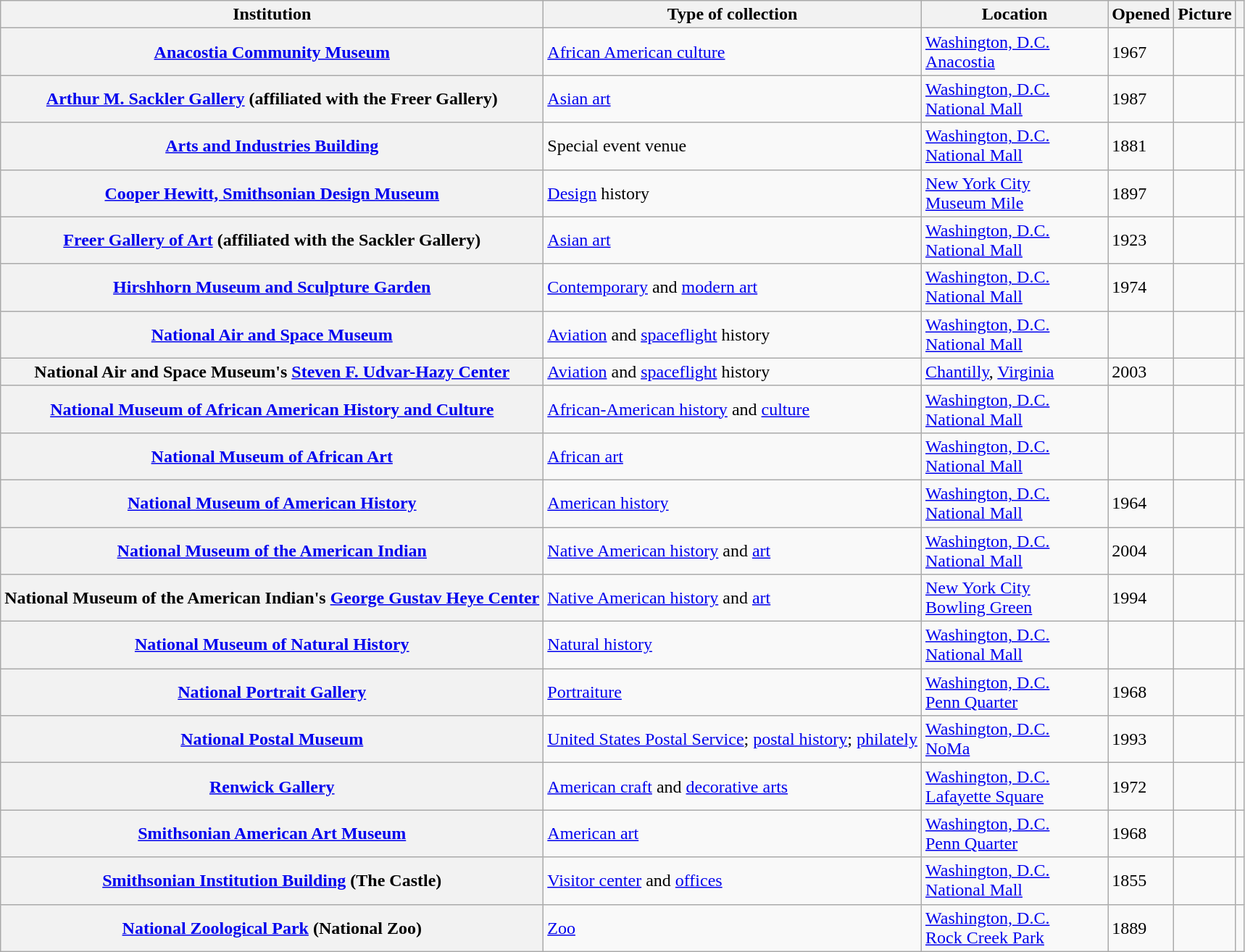<table class="wikitable sortable plainrowheaders">
<tr>
<th scope="col">Institution</th>
<th scope="col" class=unsortable>Type of collection</th>
<th scope="col" style="width: 15%">Location</th>
<th scope="col">Opened</th>
<th scope="col" class="unsortable">Picture</th>
<th scope="col" class=unsortable></th>
</tr>
<tr>
<th scope="row"><a href='#'>Anacostia Community Museum</a></th>
<td><a href='#'>African American culture</a></td>
<td><a href='#'>Washington, D.C.</a> <br> <a href='#'>Anacostia</a></td>
<td>1967</td>
<td></td>
<td></td>
</tr>
<tr>
<th scope="row"><a href='#'>Arthur M. Sackler Gallery</a> (affiliated with the Freer Gallery)</th>
<td><a href='#'>Asian art</a></td>
<td><a href='#'>Washington, D.C.</a> <br> <a href='#'>National Mall</a></td>
<td>1987</td>
<td></td>
<td></td>
</tr>
<tr>
<th scope="row"><a href='#'>Arts and Industries Building</a></th>
<td>Special event venue</td>
<td><a href='#'>Washington, D.C.</a> <br> <a href='#'>National Mall</a></td>
<td>1881</td>
<td></td>
<td></td>
</tr>
<tr>
<th scope="row"><a href='#'>Cooper Hewitt, Smithsonian Design Museum</a></th>
<td><a href='#'>Design</a> history</td>
<td><a href='#'>New York City</a> <br> <a href='#'>Museum Mile</a></td>
<td>1897</td>
<td></td>
<td></td>
</tr>
<tr>
<th scope="row"><a href='#'>Freer Gallery of Art</a> (affiliated with the Sackler Gallery)</th>
<td><a href='#'>Asian art</a></td>
<td><a href='#'>Washington, D.C.</a> <br> <a href='#'>National Mall</a></td>
<td>1923</td>
<td></td>
<td></td>
</tr>
<tr>
<th scope="row"><a href='#'>Hirshhorn Museum and Sculpture Garden</a></th>
<td><a href='#'>Contemporary</a> and <a href='#'>modern art</a></td>
<td><a href='#'>Washington, D.C.</a> <br> <a href='#'>National Mall</a></td>
<td>1974</td>
<td></td>
<td></td>
</tr>
<tr>
<th scope="row"><a href='#'>National Air and Space Museum</a></th>
<td><a href='#'>Aviation</a> and <a href='#'>spaceflight</a> history</td>
<td><a href='#'>Washington, D.C.</a> <br> <a href='#'>National Mall</a></td>
<td></td>
<td></td>
<td></td>
</tr>
<tr>
<th scope="row">National Air and Space Museum's <a href='#'>Steven F. Udvar-Hazy Center</a></th>
<td><a href='#'>Aviation</a> and <a href='#'>spaceflight</a> history</td>
<td><a href='#'>Chantilly</a>, <a href='#'>Virginia</a></td>
<td>2003</td>
<td></td>
<td></td>
</tr>
<tr>
<th scope="row"><a href='#'>National Museum of African American History and Culture</a></th>
<td><a href='#'>African-American history</a> and <a href='#'>culture</a></td>
<td><a href='#'>Washington, D.C.</a> <br> <a href='#'>National Mall</a></td>
<td></td>
<td></td>
<td></td>
</tr>
<tr>
<th scope="row"><a href='#'>National Museum of African Art</a></th>
<td><a href='#'>African art</a></td>
<td><a href='#'>Washington, D.C.</a> <br> <a href='#'>National Mall</a></td>
<td></td>
<td></td>
<td></td>
</tr>
<tr>
<th scope="row"><a href='#'>National Museum of American History</a></th>
<td><a href='#'>American history</a></td>
<td><a href='#'>Washington, D.C.</a> <br> <a href='#'>National Mall</a></td>
<td>1964</td>
<td></td>
<td></td>
</tr>
<tr>
<th scope="row"><a href='#'>National Museum of the American Indian</a></th>
<td><a href='#'>Native American history</a> and <a href='#'>art</a></td>
<td><a href='#'>Washington, D.C.</a> <br> <a href='#'>National Mall</a></td>
<td>2004</td>
<td></td>
<td></td>
</tr>
<tr>
<th scope="row">National Museum of the American Indian's <a href='#'>George Gustav Heye Center</a></th>
<td><a href='#'>Native American history</a> and <a href='#'>art</a></td>
<td><a href='#'>New York City</a> <br> <a href='#'>Bowling Green</a></td>
<td>1994</td>
<td></td>
<td></td>
</tr>
<tr>
<th scope="row"><a href='#'>National Museum of Natural History</a></th>
<td><a href='#'>Natural history</a></td>
<td><a href='#'>Washington, D.C.</a> <br> <a href='#'>National Mall</a></td>
<td></td>
<td></td>
<td></td>
</tr>
<tr>
<th scope="row"><a href='#'>National Portrait Gallery</a></th>
<td><a href='#'>Portraiture</a></td>
<td><a href='#'>Washington, D.C.</a> <br> <a href='#'>Penn Quarter</a></td>
<td>1968</td>
<td></td>
<td></td>
</tr>
<tr>
<th scope="row"><a href='#'>National Postal Museum</a></th>
<td><a href='#'>United States Postal Service</a>; <a href='#'>postal history</a>; <a href='#'>philately</a></td>
<td><a href='#'>Washington, D.C.</a> <br> <a href='#'>NoMa</a></td>
<td>1993</td>
<td></td>
<td></td>
</tr>
<tr>
<th scope="row"><a href='#'>Renwick Gallery</a></th>
<td><a href='#'>American craft</a> and <a href='#'>decorative arts</a></td>
<td><a href='#'>Washington, D.C.</a> <br> <a href='#'>Lafayette Square</a></td>
<td>1972</td>
<td></td>
<td></td>
</tr>
<tr>
<th scope="row"><a href='#'>Smithsonian American Art Museum</a></th>
<td><a href='#'>American art</a></td>
<td><a href='#'>Washington, D.C.</a> <br> <a href='#'>Penn Quarter</a></td>
<td>1968</td>
<td></td>
<td></td>
</tr>
<tr>
<th scope="row"><a href='#'>Smithsonian Institution Building</a> (The Castle)</th>
<td><a href='#'>Visitor center</a> and <a href='#'>offices</a></td>
<td><a href='#'>Washington, D.C.</a> <br> <a href='#'>National Mall</a></td>
<td>1855</td>
<td></td>
<td></td>
</tr>
<tr>
<th scope="row"><a href='#'>National Zoological Park</a> (National Zoo)</th>
<td><a href='#'>Zoo</a></td>
<td><a href='#'>Washington, D.C.</a> <br> <a href='#'>Rock Creek Park</a></td>
<td>1889</td>
<td></td>
<td></td>
</tr>
</table>
